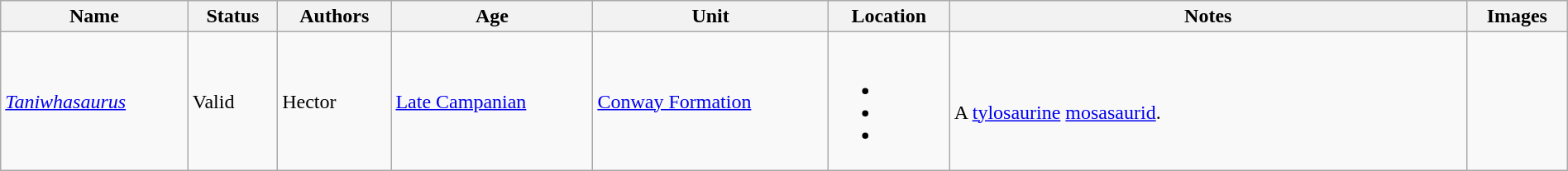<table class="wikitable sortable" align="center" width="100%">
<tr>
<th>Name</th>
<th>Status</th>
<th>Authors</th>
<th>Age</th>
<th>Unit</th>
<th>Location</th>
<th width="33%">Notes</th>
<th>Images</th>
</tr>
<tr>
<td><em><a href='#'>Taniwhasaurus</a></em></td>
<td>Valid</td>
<td>Hector</td>
<td><a href='#'>Late Campanian</a></td>
<td><a href='#'>Conway Formation</a></td>
<td><br><ul><li></li><li></li><li></li></ul></td>
<td><br>A <a href='#'>tylosaurine</a> <a href='#'>mosasaurid</a>.</td>
<td rowspan="47"><br></td>
</tr>
</table>
